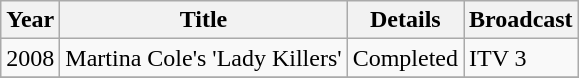<table class="wikitable">
<tr>
<th>Year</th>
<th>Title</th>
<th>Details</th>
<th>Broadcast</th>
</tr>
<tr>
<td>2008</td>
<td>Martina Cole's 'Lady Killers'</td>
<td>Completed</td>
<td>ITV 3</td>
</tr>
<tr>
</tr>
</table>
